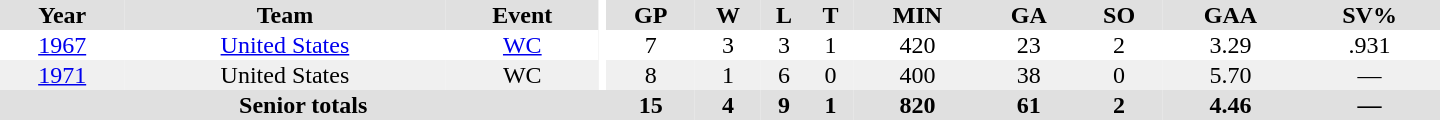<table border="0" cellpadding="1" cellspacing="0" ID="Table3" style="text-align:center; width:60em">
<tr ALIGN="center" bgcolor="#e0e0e0">
<th>Year</th>
<th>Team</th>
<th>Event</th>
<th rowspan="99" bgcolor="#ffffff"></th>
<th>GP</th>
<th>W</th>
<th>L</th>
<th>T</th>
<th>MIN</th>
<th>GA</th>
<th>SO</th>
<th>GAA</th>
<th>SV%</th>
</tr>
<tr>
<td><a href='#'>1967</a></td>
<td><a href='#'>United States</a></td>
<td><a href='#'>WC</a></td>
<td>7</td>
<td>3</td>
<td>3</td>
<td>1</td>
<td>420</td>
<td>23</td>
<td>2</td>
<td>3.29</td>
<td>.931</td>
</tr>
<tr bgcolor="#f0f0f0">
<td><a href='#'>1971</a></td>
<td>United States</td>
<td>WC</td>
<td>8</td>
<td>1</td>
<td>6</td>
<td>0</td>
<td>400</td>
<td>38</td>
<td>0</td>
<td>5.70</td>
<td>—</td>
</tr>
<tr bgcolor="#e0e0e0">
<th colspan=4>Senior totals</th>
<th>15</th>
<th>4</th>
<th>9</th>
<th>1</th>
<th>820</th>
<th>61</th>
<th>2</th>
<th>4.46</th>
<th>—</th>
</tr>
</table>
